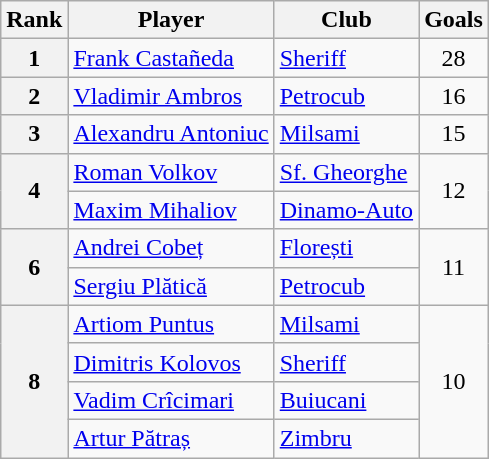<table class="wikitable">
<tr>
<th>Rank</th>
<th>Player</th>
<th>Club</th>
<th>Goals</th>
</tr>
<tr>
<th rowspan=1 align=center>1</th>
<td> <a href='#'>Frank Castañeda</a></td>
<td><a href='#'>Sheriff</a></td>
<td rowspan=1 align=center>28</td>
</tr>
<tr>
<th rowspan=1 align=center>2</th>
<td> <a href='#'>Vladimir Ambros</a></td>
<td><a href='#'>Petrocub</a></td>
<td rowspan=1 align=center>16</td>
</tr>
<tr>
<th rowspan=1 align=center>3</th>
<td> <a href='#'>Alexandru Antoniuc</a></td>
<td><a href='#'>Milsami</a></td>
<td rowspan=1 align=center>15</td>
</tr>
<tr>
<th rowspan=2 align=center>4</th>
<td> <a href='#'>Roman Volkov</a></td>
<td><a href='#'>Sf. Gheorghe</a></td>
<td rowspan=2 align=center>12</td>
</tr>
<tr>
<td> <a href='#'>Maxim Mihaliov</a></td>
<td><a href='#'>Dinamo-Auto</a></td>
</tr>
<tr>
<th rowspan=2 align=center>6</th>
<td> <a href='#'>Andrei Cobeț</a></td>
<td><a href='#'>Florești</a></td>
<td rowspan=2 align=center>11</td>
</tr>
<tr>
<td> <a href='#'>Sergiu Plătică</a></td>
<td><a href='#'>Petrocub</a></td>
</tr>
<tr>
<th rowspan=4 align=center>8</th>
<td> <a href='#'>Artiom Puntus</a></td>
<td><a href='#'>Milsami</a></td>
<td rowspan=4 align=center>10</td>
</tr>
<tr>
<td> <a href='#'>Dimitris Kolovos</a></td>
<td><a href='#'>Sheriff</a></td>
</tr>
<tr>
<td> <a href='#'>Vadim Crîcimari</a></td>
<td><a href='#'>Buiucani</a></td>
</tr>
<tr>
<td> <a href='#'>Artur Pătraș</a></td>
<td><a href='#'>Zimbru</a></td>
</tr>
</table>
